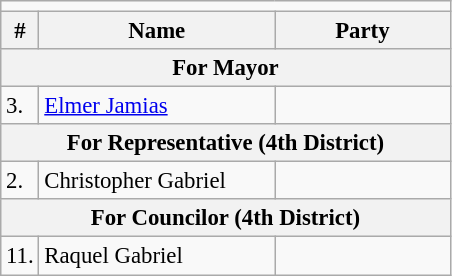<table class=wikitable style="font-size:95%">
<tr>
<td colspan=4 bgcolor=></td>
</tr>
<tr>
<th>#</th>
<th width=150px>Name</th>
<th colspan=2 width=110px>Party</th>
</tr>
<tr>
<th colspan=4>For Mayor</th>
</tr>
<tr>
<td>3.</td>
<td><a href='#'>Elmer Jamias</a></td>
<td></td>
</tr>
<tr>
<th colspan=4>For Representative (4th District)</th>
</tr>
<tr>
<td>2.</td>
<td>Christopher Gabriel</td>
<td></td>
</tr>
<tr>
<th colspan=4>For Councilor (4th District)</th>
</tr>
<tr>
<td>11.</td>
<td>Raquel Gabriel</td>
<td></td>
</tr>
</table>
